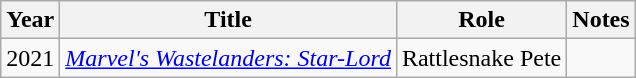<table class=wikitable>
<tr>
<th>Year</th>
<th>Title</th>
<th>Role</th>
<th>Notes</th>
</tr>
<tr>
<td>2021</td>
<td><em><a href='#'>Marvel's Wastelanders: Star-Lord</a></em></td>
<td>Rattlesnake Pete</td>
<td></td>
</tr>
</table>
